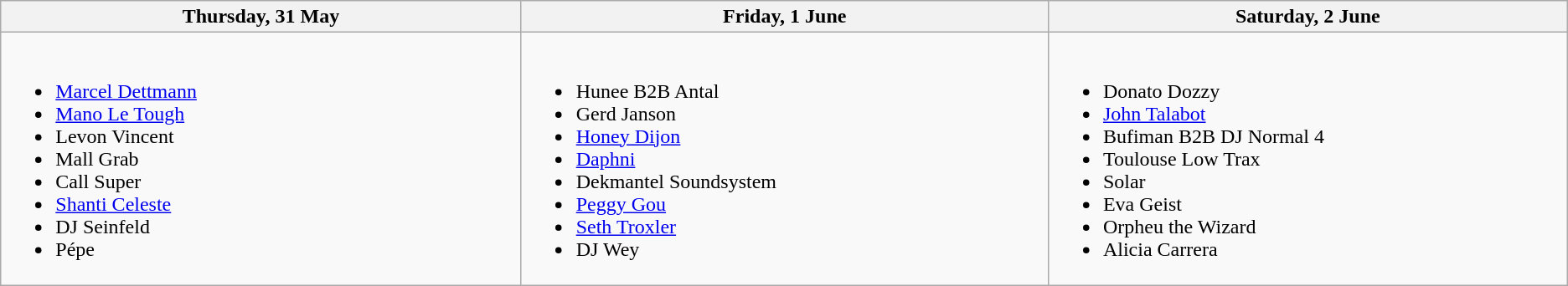<table class="wikitable">
<tr>
<th width="500">Thursday, 31 May</th>
<th width="500">Friday, 1 June</th>
<th width="500">Saturday, 2 June</th>
</tr>
<tr valign="top">
<td><br><ul><li><a href='#'>Marcel Dettmann</a></li><li><a href='#'>Mano Le Tough</a></li><li>Levon Vincent</li><li>Mall Grab</li><li>Call Super</li><li><a href='#'>Shanti Celeste</a></li><li>DJ Seinfeld</li><li>Pépe</li></ul></td>
<td><br><ul><li>Hunee B2B Antal</li><li>Gerd Janson</li><li><a href='#'>Honey Dijon</a></li><li><a href='#'>Daphni</a></li><li>Dekmantel Soundsystem</li><li><a href='#'>Peggy Gou</a></li><li><a href='#'>Seth Troxler</a></li><li>DJ Wey</li></ul></td>
<td><br><ul><li>Donato Dozzy</li><li><a href='#'>John Talabot</a></li><li>Bufiman B2B DJ Normal 4</li><li>Toulouse Low Trax</li><li>Solar</li><li>Eva Geist</li><li>Orpheu the Wizard</li><li>Alicia Carrera</li></ul></td>
</tr>
</table>
